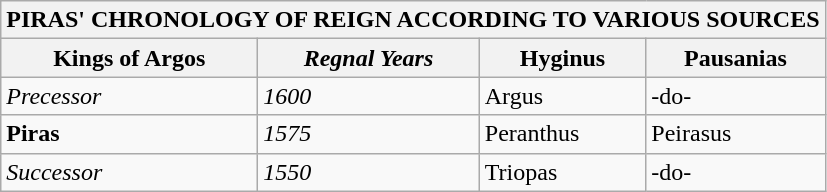<table class="wikitable">
<tr>
<th colspan="4">PIRAS' CHRONOLOGY OF REIGN ACCORDING TO VARIOUS SOURCES</th>
</tr>
<tr>
<th>Kings of Argos</th>
<th><em>Regnal Years</em></th>
<th>Hyginus</th>
<th>Pausanias</th>
</tr>
<tr>
<td><em>Precessor</em></td>
<td><em>1600</em></td>
<td>Argus</td>
<td>-do-</td>
</tr>
<tr>
<td><strong>Piras</strong></td>
<td><em>1575</em></td>
<td>Peranthus</td>
<td>Peirasus</td>
</tr>
<tr>
<td><em>Successor</em></td>
<td><em>1550</em></td>
<td>Triopas</td>
<td>-do-</td>
</tr>
</table>
